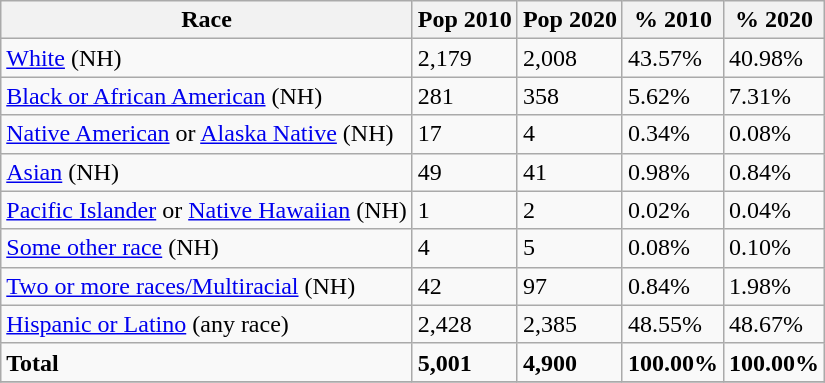<table class="wikitable">
<tr>
<th>Race</th>
<th>Pop 2010</th>
<th>Pop 2020</th>
<th>% 2010</th>
<th>% 2020</th>
</tr>
<tr>
<td><a href='#'>White</a> (NH)</td>
<td>2,179</td>
<td>2,008</td>
<td>43.57%</td>
<td>40.98%</td>
</tr>
<tr>
<td><a href='#'>Black or African American</a> (NH)</td>
<td>281</td>
<td>358</td>
<td>5.62%</td>
<td>7.31%</td>
</tr>
<tr>
<td><a href='#'>Native American</a> or <a href='#'>Alaska Native</a> (NH)</td>
<td>17</td>
<td>4</td>
<td>0.34%</td>
<td>0.08%</td>
</tr>
<tr>
<td><a href='#'>Asian</a> (NH)</td>
<td>49</td>
<td>41</td>
<td>0.98%</td>
<td>0.84%</td>
</tr>
<tr>
<td><a href='#'>Pacific Islander</a> or <a href='#'>Native Hawaiian</a> (NH)</td>
<td>1</td>
<td>2</td>
<td>0.02%</td>
<td>0.04%</td>
</tr>
<tr>
<td><a href='#'>Some other race</a> (NH)</td>
<td>4</td>
<td>5</td>
<td>0.08%</td>
<td>0.10%</td>
</tr>
<tr>
<td><a href='#'>Two or more races/Multiracial</a> (NH)</td>
<td>42</td>
<td>97</td>
<td>0.84%</td>
<td>1.98%</td>
</tr>
<tr>
<td><a href='#'>Hispanic or Latino</a> (any race)</td>
<td>2,428</td>
<td>2,385</td>
<td>48.55%</td>
<td>48.67%</td>
</tr>
<tr>
<td><strong>Total</strong></td>
<td><strong>5,001</strong></td>
<td><strong>4,900</strong></td>
<td><strong>100.00%</strong></td>
<td><strong>100.00%</strong></td>
</tr>
<tr>
</tr>
</table>
